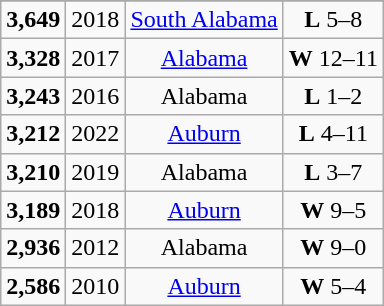<table class="wikitable" style="text-align:center;">
<tr>
</tr>
<tr style="text-align:center;">
<td><strong>3,649</strong></td>
<td>2018</td>
<td><a href='#'>South Alabama</a></td>
<td><strong>L</strong> 5–8</td>
</tr>
<tr style="text-align:center;">
<td><strong>3,328</strong></td>
<td>2017</td>
<td><a href='#'>Alabama</a></td>
<td><strong>W</strong> 12–11</td>
</tr>
<tr style="text-align:center;">
<td><strong>3,243</strong></td>
<td>2016</td>
<td>Alabama</td>
<td><strong>L</strong> 1–2</td>
</tr>
<tr style="text-align:center;">
<td><strong>3,212</strong></td>
<td>2022</td>
<td><a href='#'>Auburn</a></td>
<td><strong>L</strong> 4–11</td>
</tr>
<tr style="text-align:center;">
<td><strong>3,210</strong></td>
<td>2019</td>
<td>Alabama</td>
<td><strong>L</strong> 3–7</td>
</tr>
<tr style="text-align:center;">
<td><strong>3,189</strong></td>
<td>2018</td>
<td><a href='#'>Auburn</a></td>
<td><strong>W</strong> 9–5</td>
</tr>
<tr style="text-align:center;">
<td><strong>2,936</strong></td>
<td>2012</td>
<td>Alabama</td>
<td><strong>W</strong> 9–0</td>
</tr>
<tr style="text-align:center;">
<td><strong>2,586</strong></td>
<td>2010</td>
<td><a href='#'>Auburn</a></td>
<td><strong>W</strong> 5–4</td>
</tr>
</table>
